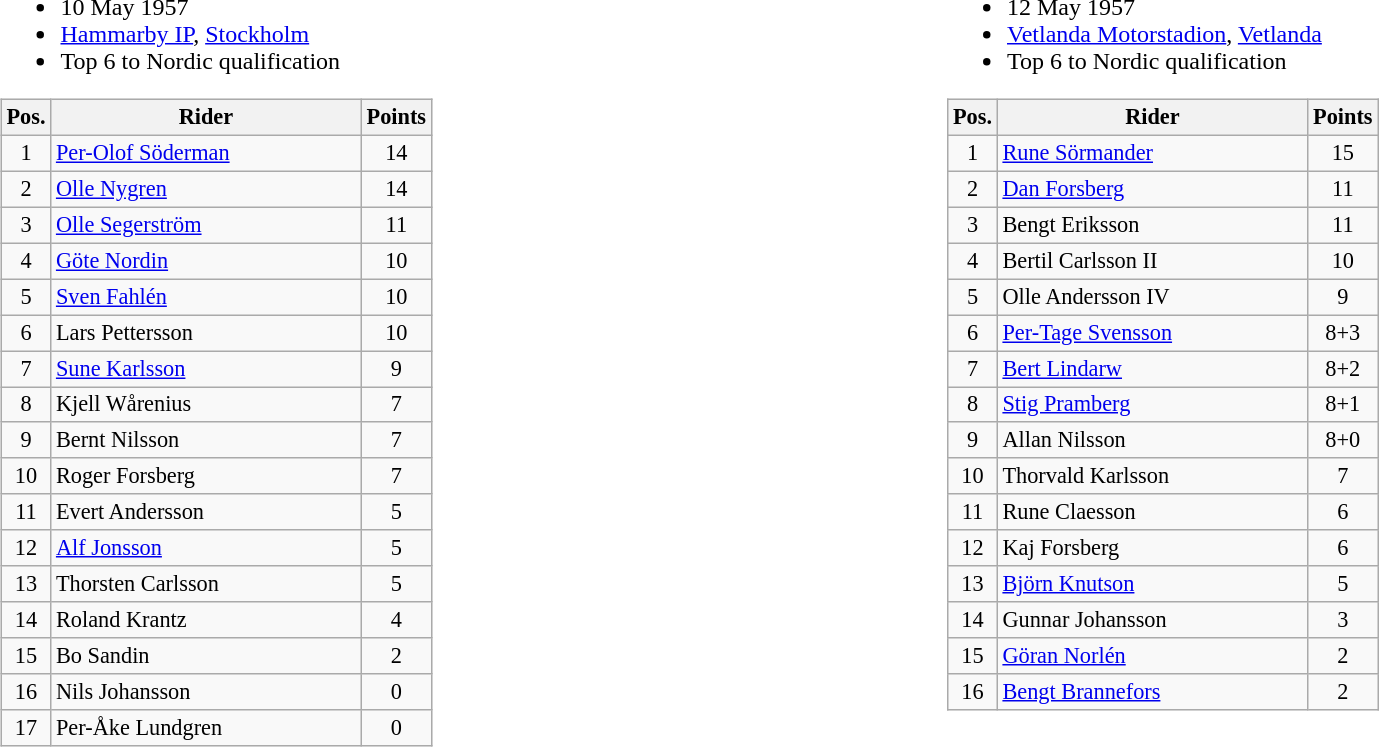<table width=100%>
<tr>
<td width=50% valign=top><br><ul><li>10 May 1957</li><li> <a href='#'>Hammarby IP</a>, <a href='#'>Stockholm</a></li><li>Top 6 to Nordic qualification</li></ul><table class=wikitable style="font-size:93%;">
<tr>
<th width=25px>Pos.</th>
<th width=200px>Rider</th>
<th width=40px>Points</th>
</tr>
<tr align=center >
<td>1</td>
<td align=left><a href='#'>Per-Olof Söderman</a></td>
<td>14</td>
</tr>
<tr align=center >
<td>2</td>
<td align=left><a href='#'>Olle Nygren</a></td>
<td>14</td>
</tr>
<tr align=center >
<td>3</td>
<td align=left><a href='#'>Olle Segerström</a></td>
<td>11</td>
</tr>
<tr align=center >
<td>4</td>
<td align=left><a href='#'>Göte Nordin</a></td>
<td>10</td>
</tr>
<tr align=center >
<td>5</td>
<td align=left><a href='#'>Sven Fahlén</a></td>
<td>10</td>
</tr>
<tr align=center >
<td>6</td>
<td align=left>Lars Pettersson</td>
<td>10</td>
</tr>
<tr align=center >
<td>7</td>
<td align=left><a href='#'>Sune Karlsson</a></td>
<td>9</td>
</tr>
<tr align=center >
<td>8</td>
<td align=left>Kjell Wårenius</td>
<td>7</td>
</tr>
<tr align=center>
<td>9</td>
<td align=left>Bernt Nilsson</td>
<td>7</td>
</tr>
<tr align=center>
<td>10</td>
<td align=left>Roger Forsberg</td>
<td>7</td>
</tr>
<tr align=center>
<td>11</td>
<td align=left>Evert Andersson</td>
<td>5</td>
</tr>
<tr align=center>
<td>12</td>
<td align=left><a href='#'>Alf Jonsson</a></td>
<td>5</td>
</tr>
<tr align=center>
<td>13</td>
<td align=left>Thorsten Carlsson</td>
<td>5</td>
</tr>
<tr align=center>
<td>14</td>
<td align=left>Roland Krantz</td>
<td>4</td>
</tr>
<tr align=center>
<td>15</td>
<td align=left>Bo Sandin</td>
<td>2</td>
</tr>
<tr align=center>
<td>16</td>
<td align=left>Nils Johansson</td>
<td>0</td>
</tr>
<tr align=center>
<td>17</td>
<td align=left>Per-Åke Lundgren</td>
<td>0</td>
</tr>
</table>
</td>
<td width=50% valign=top><br><ul><li>12 May 1957</li><li> <a href='#'>Vetlanda Motorstadion</a>, <a href='#'>Vetlanda</a></li><li>Top 6 to Nordic qualification</li></ul><table class=wikitable style="font-size:93%;">
<tr>
<th width=25px>Pos.</th>
<th width=200px>Rider</th>
<th width=40px>Points</th>
</tr>
<tr align=center >
<td>1</td>
<td align=left><a href='#'>Rune Sörmander</a></td>
<td>15</td>
</tr>
<tr align=center >
<td>2</td>
<td align=left><a href='#'>Dan Forsberg</a></td>
<td>11</td>
</tr>
<tr align=center >
<td>3</td>
<td align=left>Bengt Eriksson</td>
<td>11</td>
</tr>
<tr align=center >
<td>4</td>
<td align=left>Bertil Carlsson II</td>
<td>10</td>
</tr>
<tr align=center >
<td>5</td>
<td align=left>Olle Andersson IV</td>
<td>9</td>
</tr>
<tr align=center >
<td>6</td>
<td align=left><a href='#'>Per-Tage Svensson</a></td>
<td>8+3</td>
</tr>
<tr align=center >
<td>7</td>
<td align=left><a href='#'>Bert Lindarw</a></td>
<td>8+2</td>
</tr>
<tr align=center >
<td>8</td>
<td align=left><a href='#'>Stig Pramberg</a></td>
<td>8+1</td>
</tr>
<tr align=center>
<td>9</td>
<td align=left>Allan Nilsson</td>
<td>8+0</td>
</tr>
<tr align=center>
<td>10</td>
<td align=left>Thorvald Karlsson</td>
<td>7</td>
</tr>
<tr align=center>
<td>11</td>
<td align=left>Rune Claesson</td>
<td>6</td>
</tr>
<tr align=center>
<td>12</td>
<td align=left>Kaj Forsberg</td>
<td>6</td>
</tr>
<tr align=center>
<td>13</td>
<td align=left><a href='#'>Björn Knutson</a></td>
<td>5</td>
</tr>
<tr align=center>
<td>14</td>
<td align=left>Gunnar Johansson</td>
<td>3</td>
</tr>
<tr align=center>
<td>15</td>
<td align=left><a href='#'>Göran Norlén</a></td>
<td>2</td>
</tr>
<tr align=center>
<td>16</td>
<td align=left><a href='#'>Bengt Brannefors</a></td>
<td>2</td>
</tr>
</table>
</td>
</tr>
</table>
